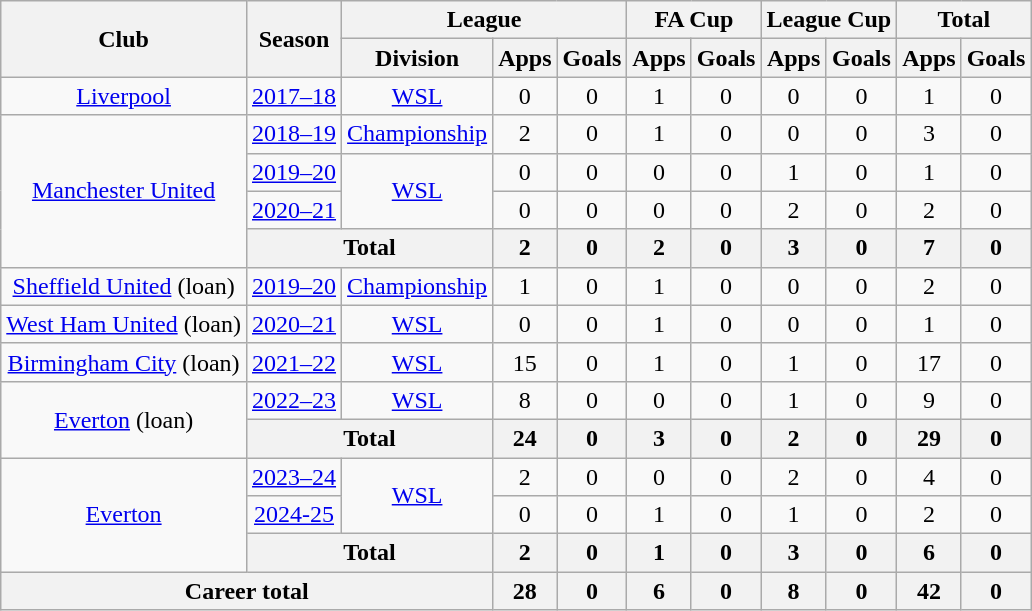<table class="wikitable" style="text-align: center">
<tr>
<th rowspan="2">Club</th>
<th rowspan="2">Season</th>
<th colspan="3">League</th>
<th colspan="2">FA Cup</th>
<th colspan="2">League Cup</th>
<th colspan="2">Total</th>
</tr>
<tr>
<th>Division</th>
<th>Apps</th>
<th>Goals</th>
<th>Apps</th>
<th>Goals</th>
<th>Apps</th>
<th>Goals</th>
<th>Apps</th>
<th>Goals</th>
</tr>
<tr>
<td><a href='#'>Liverpool</a></td>
<td><a href='#'>2017–18</a></td>
<td><a href='#'>WSL</a></td>
<td>0</td>
<td>0</td>
<td>1</td>
<td>0</td>
<td>0</td>
<td>0</td>
<td>1</td>
<td>0</td>
</tr>
<tr>
<td rowspan="4"><a href='#'>Manchester United</a></td>
<td><a href='#'>2018–19</a></td>
<td><a href='#'>Championship</a></td>
<td>2</td>
<td>0</td>
<td>1</td>
<td>0</td>
<td>0</td>
<td>0</td>
<td>3</td>
<td>0</td>
</tr>
<tr>
<td><a href='#'>2019–20</a></td>
<td rowspan="2"><a href='#'>WSL</a></td>
<td>0</td>
<td>0</td>
<td>0</td>
<td>0</td>
<td>1</td>
<td>0</td>
<td>1</td>
<td>0</td>
</tr>
<tr>
<td><a href='#'>2020–21</a></td>
<td>0</td>
<td>0</td>
<td>0</td>
<td>0</td>
<td>2</td>
<td>0</td>
<td>2</td>
<td>0</td>
</tr>
<tr>
<th colspan="2">Total</th>
<th>2</th>
<th>0</th>
<th>2</th>
<th>0</th>
<th>3</th>
<th>0</th>
<th>7</th>
<th>0</th>
</tr>
<tr>
<td><a href='#'>Sheffield United</a> (loan)</td>
<td><a href='#'>2019–20</a></td>
<td><a href='#'>Championship</a></td>
<td>1</td>
<td>0</td>
<td>1</td>
<td>0</td>
<td>0</td>
<td>0</td>
<td>2</td>
<td>0</td>
</tr>
<tr>
<td><a href='#'>West Ham United</a> (loan)</td>
<td><a href='#'>2020–21</a></td>
<td><a href='#'>WSL</a></td>
<td>0</td>
<td>0</td>
<td>1</td>
<td>0</td>
<td>0</td>
<td>0</td>
<td>1</td>
<td>0</td>
</tr>
<tr>
<td><a href='#'>Birmingham City</a> (loan)</td>
<td><a href='#'>2021–22</a></td>
<td><a href='#'>WSL</a></td>
<td>15</td>
<td>0</td>
<td>1</td>
<td>0</td>
<td>1</td>
<td>0</td>
<td>17</td>
<td>0</td>
</tr>
<tr>
<td rowspan="2"><a href='#'>Everton</a> (loan)</td>
<td><a href='#'>2022–23</a></td>
<td><a href='#'>WSL</a></td>
<td>8</td>
<td>0</td>
<td>0</td>
<td>0</td>
<td>1</td>
<td>0</td>
<td>9</td>
<td>0</td>
</tr>
<tr>
<th colspan="2">Total</th>
<th>24</th>
<th>0</th>
<th>3</th>
<th>0</th>
<th>2</th>
<th>0</th>
<th>29</th>
<th>0</th>
</tr>
<tr>
<td rowspan="3"><a href='#'>Everton</a></td>
<td><a href='#'>2023–24</a></td>
<td rowspan="2"><a href='#'>WSL</a></td>
<td>2</td>
<td>0</td>
<td>0</td>
<td>0</td>
<td>2</td>
<td>0</td>
<td>4</td>
<td>0</td>
</tr>
<tr>
<td><a href='#'>2024-25</a></td>
<td>0</td>
<td>0</td>
<td>1</td>
<td>0</td>
<td>1</td>
<td>0</td>
<td>2</td>
<td>0</td>
</tr>
<tr>
<th colspan="2">Total</th>
<th>2</th>
<th>0</th>
<th>1</th>
<th>0</th>
<th>3</th>
<th>0</th>
<th>6</th>
<th>0</th>
</tr>
<tr>
<th colspan="3">Career total</th>
<th>28</th>
<th>0</th>
<th>6</th>
<th>0</th>
<th>8</th>
<th>0</th>
<th>42</th>
<th>0</th>
</tr>
</table>
